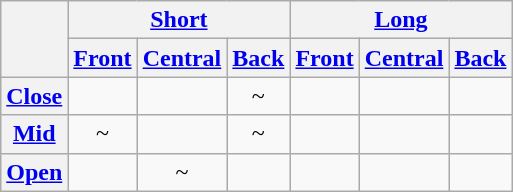<table class="wikitable" style="text-align:center;">
<tr>
<th rowspan=2></th>
<th colspan="3"><a href='#'>Short</a></th>
<th colspan="3"><a href='#'>Long</a></th>
</tr>
<tr>
<th><a href='#'>Front</a></th>
<th><a href='#'>Central</a></th>
<th><a href='#'>Back</a></th>
<th><a href='#'>Front</a></th>
<th><a href='#'>Central</a></th>
<th><a href='#'>Back</a></th>
</tr>
<tr>
<th><a href='#'>Close</a></th>
<td> </td>
<td></td>
<td> ~  </td>
<td> </td>
<td></td>
<td> </td>
</tr>
<tr>
<th><a href='#'>Mid</a></th>
<td> ~  </td>
<td></td>
<td> ~  </td>
<td> </td>
<td></td>
<td> </td>
</tr>
<tr>
<th><a href='#'>Open</a></th>
<td></td>
<td> ~  </td>
<td></td>
<td></td>
<td> </td>
<td></td>
</tr>
</table>
